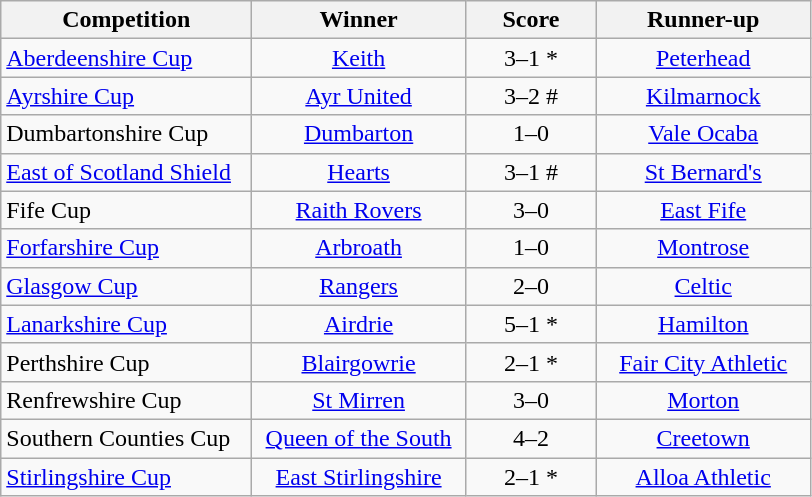<table class="wikitable" style="text-align: center;">
<tr>
<th width=160>Competition</th>
<th width=135>Winner</th>
<th width=80>Score</th>
<th width=135>Runner-up</th>
</tr>
<tr>
<td align=left><a href='#'>Aberdeenshire Cup</a></td>
<td><a href='#'>Keith</a></td>
<td>3–1 *</td>
<td><a href='#'>Peterhead</a></td>
</tr>
<tr>
<td align=left><a href='#'>Ayrshire Cup</a></td>
<td><a href='#'>Ayr United</a></td>
<td>3–2 #</td>
<td><a href='#'>Kilmarnock</a></td>
</tr>
<tr>
<td align=left>Dumbartonshire Cup</td>
<td><a href='#'>Dumbarton</a></td>
<td>1–0</td>
<td><a href='#'>Vale Ocaba</a></td>
</tr>
<tr>
<td align=left><a href='#'>East of Scotland Shield</a></td>
<td><a href='#'>Hearts</a></td>
<td>3–1 #</td>
<td><a href='#'>St Bernard's</a></td>
</tr>
<tr>
<td align=left>Fife Cup</td>
<td><a href='#'>Raith Rovers</a></td>
<td>3–0</td>
<td><a href='#'>East Fife</a></td>
</tr>
<tr>
<td align=left><a href='#'>Forfarshire Cup</a></td>
<td><a href='#'>Arbroath</a></td>
<td>1–0</td>
<td><a href='#'>Montrose</a></td>
</tr>
<tr>
<td align=left><a href='#'>Glasgow Cup</a></td>
<td><a href='#'>Rangers</a></td>
<td>2–0</td>
<td><a href='#'>Celtic</a></td>
</tr>
<tr>
<td align=left><a href='#'>Lanarkshire Cup</a></td>
<td><a href='#'>Airdrie</a></td>
<td>5–1 *</td>
<td><a href='#'>Hamilton</a></td>
</tr>
<tr>
<td align=left>Perthshire Cup</td>
<td><a href='#'>Blairgowrie</a></td>
<td>2–1 *</td>
<td><a href='#'>Fair City Athletic</a></td>
</tr>
<tr>
<td align=left>Renfrewshire Cup</td>
<td><a href='#'>St Mirren</a></td>
<td>3–0</td>
<td><a href='#'>Morton</a></td>
</tr>
<tr>
<td align=left>Southern Counties Cup</td>
<td><a href='#'>Queen of the South</a></td>
<td>4–2</td>
<td><a href='#'>Creetown</a></td>
</tr>
<tr>
<td align=left><a href='#'>Stirlingshire Cup</a></td>
<td><a href='#'>East Stirlingshire</a></td>
<td>2–1 *</td>
<td><a href='#'>Alloa Athletic</a></td>
</tr>
</table>
